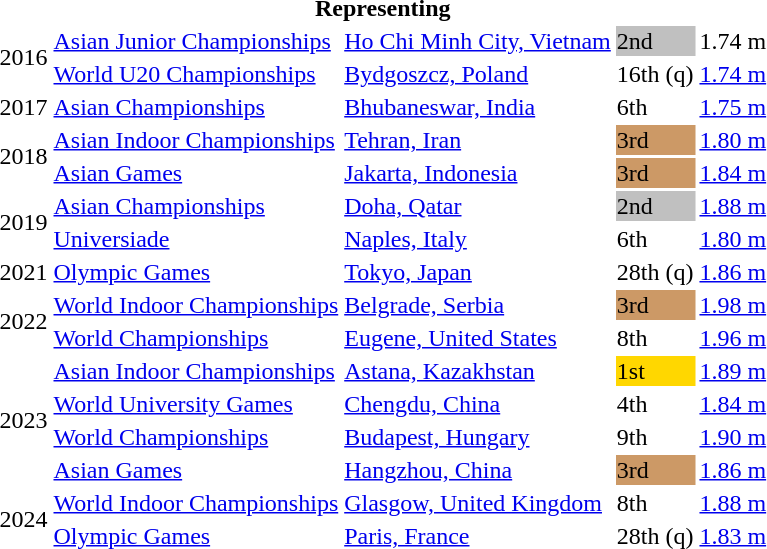<table>
<tr>
<th colspan="5">Representing </th>
</tr>
<tr>
<td rowspan=2>2016</td>
<td><a href='#'>Asian Junior Championships</a></td>
<td><a href='#'>Ho Chi Minh City, Vietnam</a></td>
<td bgcolor=silver>2nd</td>
<td>1.74 m</td>
</tr>
<tr>
<td><a href='#'>World U20 Championships</a></td>
<td><a href='#'>Bydgoszcz, Poland</a></td>
<td>16th (q)</td>
<td><a href='#'>1.74 m</a></td>
</tr>
<tr>
<td>2017</td>
<td><a href='#'>Asian Championships</a></td>
<td><a href='#'>Bhubaneswar, India</a></td>
<td>6th</td>
<td><a href='#'>1.75 m</a></td>
</tr>
<tr>
<td rowspan=2>2018</td>
<td><a href='#'>Asian Indoor Championships</a></td>
<td><a href='#'>Tehran, Iran</a></td>
<td bgcolor=cc9966>3rd</td>
<td><a href='#'>1.80 m</a></td>
</tr>
<tr>
<td><a href='#'>Asian Games</a></td>
<td><a href='#'>Jakarta, Indonesia</a></td>
<td bgcolor=cc9966>3rd</td>
<td><a href='#'>1.84 m</a></td>
</tr>
<tr>
<td rowspan=2>2019</td>
<td><a href='#'>Asian Championships</a></td>
<td><a href='#'>Doha, Qatar</a></td>
<td bgcolor=silver>2nd</td>
<td><a href='#'>1.88 m</a></td>
</tr>
<tr>
<td><a href='#'>Universiade</a></td>
<td><a href='#'>Naples, Italy</a></td>
<td>6th</td>
<td><a href='#'>1.80 m</a></td>
</tr>
<tr>
<td>2021</td>
<td><a href='#'>Olympic Games</a></td>
<td><a href='#'>Tokyo, Japan</a></td>
<td>28th (q)</td>
<td><a href='#'>1.86 m</a></td>
</tr>
<tr>
<td rowspan=2>2022</td>
<td><a href='#'>World Indoor Championships</a></td>
<td><a href='#'>Belgrade, Serbia</a></td>
<td bgcolor=cc9966>3rd</td>
<td><a href='#'>1.98 m</a></td>
</tr>
<tr>
<td><a href='#'>World Championships</a></td>
<td><a href='#'>Eugene, United States</a></td>
<td>8th</td>
<td><a href='#'>1.96 m</a></td>
</tr>
<tr>
<td rowspan=4>2023</td>
<td><a href='#'>Asian Indoor Championships</a></td>
<td><a href='#'>Astana, Kazakhstan</a></td>
<td bgcolor=gold>1st</td>
<td><a href='#'>1.89 m</a></td>
</tr>
<tr>
<td><a href='#'>World University Games</a></td>
<td><a href='#'>Chengdu, China</a></td>
<td>4th</td>
<td><a href='#'>1.84 m</a></td>
</tr>
<tr>
<td><a href='#'>World Championships</a></td>
<td><a href='#'>Budapest, Hungary</a></td>
<td>9th</td>
<td><a href='#'>1.90 m</a></td>
</tr>
<tr>
<td><a href='#'>Asian Games</a></td>
<td><a href='#'>Hangzhou, China</a></td>
<td bgcolor=cc9966>3rd</td>
<td><a href='#'>1.86 m</a></td>
</tr>
<tr>
<td rowspan=2>2024</td>
<td><a href='#'>World Indoor Championships</a></td>
<td><a href='#'>Glasgow, United Kingdom</a></td>
<td>8th</td>
<td><a href='#'>1.88 m</a></td>
</tr>
<tr>
<td><a href='#'>Olympic Games</a></td>
<td><a href='#'>Paris, France</a></td>
<td>28th (q)</td>
<td><a href='#'>1.83 m</a></td>
</tr>
</table>
